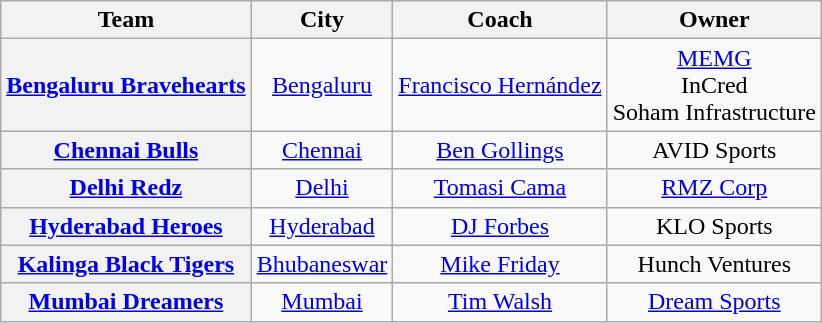<table class="wikitable" style="text-align:center;">
<tr>
<th>Team</th>
<th>City</th>
<th>Coach</th>
<th>Owner</th>
</tr>
<tr>
<th><a href='#'>Bengaluru Bravehearts</a></th>
<td><a href='#'>Bengaluru</a></td>
<td> <a href='#'>Francisco Hernández</a></td>
<td><a href='#'>MEMG</a><br>InCred<br>Soham Infrastructure</td>
</tr>
<tr>
<th><a href='#'>Chennai Bulls</a></th>
<td><a href='#'>Chennai</a></td>
<td> <a href='#'>Ben Gollings</a></td>
<td>AVID Sports</td>
</tr>
<tr>
<th><a href='#'>Delhi Redz</a></th>
<td><a href='#'>Delhi</a></td>
<td> <a href='#'>Tomasi Cama</a></td>
<td><a href='#'>RMZ Corp</a></td>
</tr>
<tr>
<th><a href='#'>Hyderabad Heroes</a></th>
<td><a href='#'>Hyderabad</a></td>
<td> <a href='#'>DJ Forbes</a></td>
<td>KLO Sports</td>
</tr>
<tr>
<th><a href='#'>Kalinga Black Tigers</a></th>
<td><a href='#'>Bhubaneswar</a></td>
<td> <a href='#'>Mike Friday</a></td>
<td>Hunch Ventures</td>
</tr>
<tr>
<th><a href='#'>Mumbai Dreamers</a></th>
<td><a href='#'>Mumbai</a></td>
<td> <a href='#'>Tim Walsh</a></td>
<td><a href='#'>Dream Sports</a></td>
</tr>
</table>
